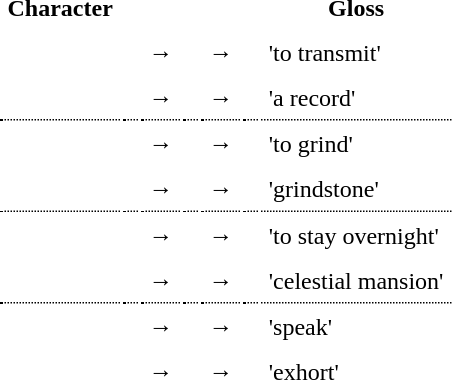<table cellpadding="5%">
<tr>
<th scope="col">Character</th>
<th scope="col"></th>
<th></th>
<th scope="col"></th>
<th></th>
<th scope="col"></th>
<th>Gloss</th>
</tr>
<tr>
<td scope="row" style="border-bottom:1px dotted" rowspan="2"></td>
<td></td>
<td>→</td>
<td></td>
<td>→</td>
<td></td>
<td>'to transmit'</td>
</tr>
<tr>
<td style="border-bottom:1px dotted"></td>
<td style="border-bottom:1px dotted">→</td>
<td style="border-bottom:1px dotted"></td>
<td style="border-bottom:1px dotted">→</td>
<td style="border-bottom:1px dotted"></td>
<td style="border-bottom:1px dotted">'a record'</td>
</tr>
<tr>
<td scope="row" style="border-bottom:1px dotted" rowspan="2"></td>
<td></td>
<td>→</td>
<td></td>
<td>→</td>
<td></td>
<td>'to grind'</td>
</tr>
<tr>
<td style="border-bottom:1px dotted"></td>
<td style="border-bottom:1px dotted">→</td>
<td style="border-bottom:1px dotted"></td>
<td style="border-bottom:1px dotted">→</td>
<td style="border-bottom:1px dotted"></td>
<td style="border-bottom:1px dotted">'grindstone'</td>
</tr>
<tr>
<td scope="row" style="border-bottom:1px dotted" rowspan="2"></td>
<td></td>
<td>→</td>
<td></td>
<td>→</td>
<td></td>
<td>'to stay overnight'</td>
</tr>
<tr>
<td style="border-bottom:1px dotted"></td>
<td style="border-bottom:1px dotted">→</td>
<td style="border-bottom:1px dotted"></td>
<td style="border-bottom:1px dotted">→</td>
<td style="border-bottom:1px dotted"></td>
<td style="border-bottom:1px dotted">'celestial mansion'</td>
</tr>
<tr>
<td scope="row" rowspan="2"></td>
<td></td>
<td>→</td>
<td></td>
<td>→</td>
<td></td>
<td>'speak'</td>
</tr>
<tr>
<td></td>
<td>→</td>
<td></td>
<td>→</td>
<td></td>
<td>'exhort'</td>
</tr>
</table>
